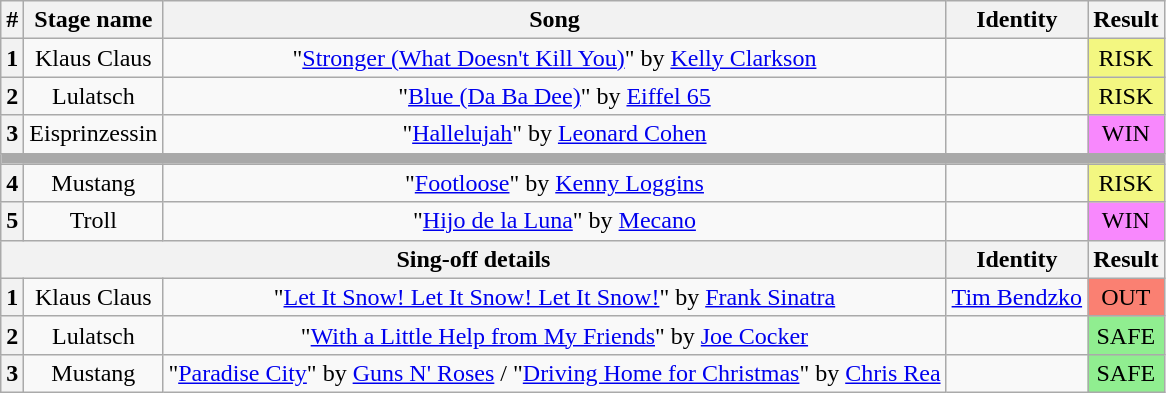<table class="wikitable plainrowheaders" style="text-align: center;">
<tr>
<th>#</th>
<th>Stage name</th>
<th>Song</th>
<th>Identity</th>
<th>Result</th>
</tr>
<tr>
<th>1</th>
<td>Klaus Claus</td>
<td>"<a href='#'>Stronger (What Doesn't Kill You)</a>" by <a href='#'>Kelly Clarkson</a></td>
<td></td>
<td bgcolor="F3F781">RISK</td>
</tr>
<tr>
<th>2</th>
<td>Lulatsch</td>
<td>"<a href='#'>Blue (Da Ba Dee)</a>" by <a href='#'>Eiffel 65</a></td>
<td></td>
<td bgcolor="F3F781">RISK</td>
</tr>
<tr>
<th>3</th>
<td>Eisprinzessin</td>
<td>"<a href='#'>Hallelujah</a>" by <a href='#'>Leonard Cohen</a></td>
<td></td>
<td bgcolor="#F888FD">WIN</td>
</tr>
<tr>
<td colspan="5" style="background:darkgray"></td>
</tr>
<tr>
<th>4</th>
<td>Mustang</td>
<td>"<a href='#'>Footloose</a>" by <a href='#'>Kenny Loggins</a></td>
<td></td>
<td bgcolor="F3F781">RISK</td>
</tr>
<tr>
<th>5</th>
<td>Troll</td>
<td>"<a href='#'>Hijo de la Luna</a>" by <a href='#'>Mecano</a></td>
<td></td>
<td bgcolor="#F888FD">WIN</td>
</tr>
<tr>
<th colspan="3">Sing-off details</th>
<th>Identity</th>
<th>Result</th>
</tr>
<tr>
<th>1</th>
<td>Klaus Claus</td>
<td>"<a href='#'>Let It Snow! Let It Snow! Let It Snow!</a>" by <a href='#'>Frank Sinatra</a></td>
<td><a href='#'>Tim Bendzko</a></td>
<td bgcolor=salmon>OUT</td>
</tr>
<tr>
<th>2</th>
<td>Lulatsch</td>
<td>"<a href='#'>With a Little Help from My Friends</a>" by <a href='#'>Joe Cocker</a></td>
<td></td>
<td bgcolor=lightgreen>SAFE</td>
</tr>
<tr>
<th>3</th>
<td>Mustang</td>
<td>"<a href='#'>Paradise City</a>" by <a href='#'>Guns N' Roses</a> / "<a href='#'>Driving Home for Christmas</a>" by <a href='#'>Chris Rea</a></td>
<td></td>
<td bgcolor=lightgreen>SAFE</td>
</tr>
</table>
